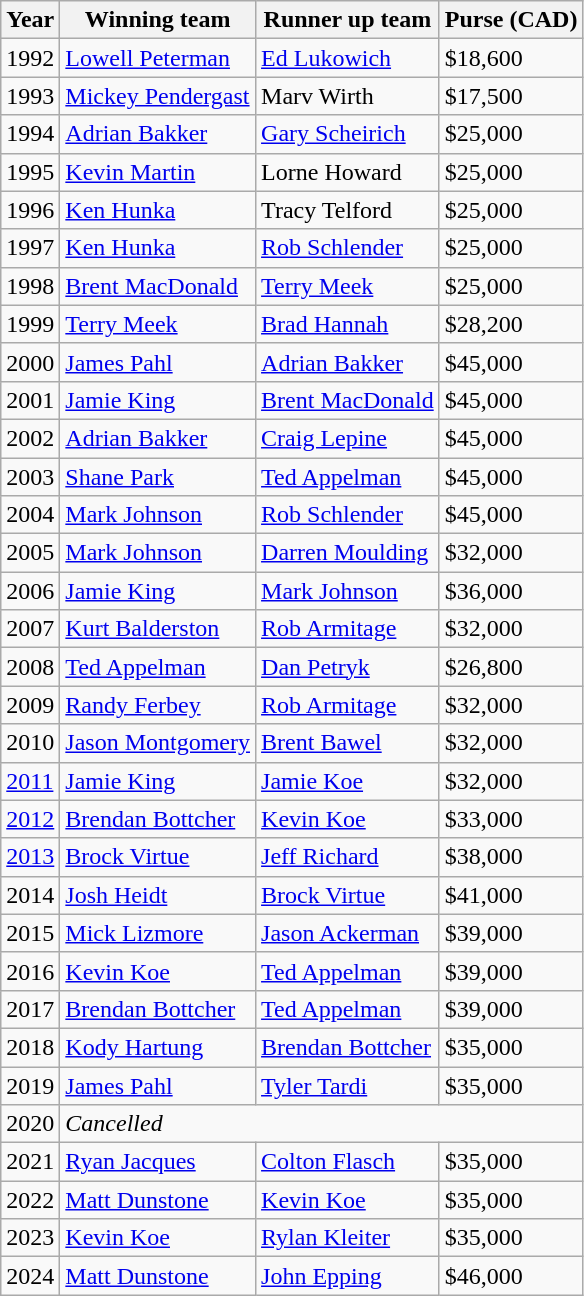<table class="wikitable">
<tr>
<th scope="col">Year</th>
<th scope="col">Winning team</th>
<th scope="col">Runner up team</th>
<th scope="col">Purse (CAD)</th>
</tr>
<tr>
<td>1992</td>
<td> <a href='#'>Lowell Peterman</a></td>
<td> <a href='#'>Ed Lukowich</a></td>
<td>$18,600</td>
</tr>
<tr>
<td>1993</td>
<td> <a href='#'>Mickey Pendergast</a></td>
<td> Marv Wirth</td>
<td>$17,500</td>
</tr>
<tr>
<td>1994</td>
<td> <a href='#'>Adrian Bakker</a></td>
<td> <a href='#'>Gary Scheirich</a></td>
<td>$25,000</td>
</tr>
<tr>
<td>1995</td>
<td> <a href='#'>Kevin Martin</a></td>
<td> Lorne Howard</td>
<td>$25,000</td>
</tr>
<tr>
<td>1996</td>
<td> <a href='#'>Ken Hunka</a></td>
<td> Tracy Telford</td>
<td>$25,000</td>
</tr>
<tr>
<td>1997</td>
<td> <a href='#'>Ken Hunka</a></td>
<td> <a href='#'>Rob Schlender</a></td>
<td>$25,000</td>
</tr>
<tr>
<td>1998</td>
<td> <a href='#'>Brent MacDonald</a></td>
<td> <a href='#'>Terry Meek</a></td>
<td>$25,000</td>
</tr>
<tr>
<td>1999</td>
<td> <a href='#'>Terry Meek</a></td>
<td> <a href='#'>Brad Hannah</a></td>
<td>$28,200</td>
</tr>
<tr>
<td>2000</td>
<td> <a href='#'>James Pahl</a></td>
<td> <a href='#'>Adrian Bakker</a></td>
<td>$45,000</td>
</tr>
<tr>
<td>2001</td>
<td> <a href='#'>Jamie King</a></td>
<td> <a href='#'>Brent MacDonald</a></td>
<td>$45,000</td>
</tr>
<tr>
<td>2002</td>
<td> <a href='#'>Adrian Bakker</a></td>
<td> <a href='#'>Craig Lepine</a></td>
<td>$45,000</td>
</tr>
<tr>
<td>2003</td>
<td> <a href='#'>Shane Park</a></td>
<td> <a href='#'>Ted Appelman</a></td>
<td>$45,000</td>
</tr>
<tr>
<td>2004</td>
<td> <a href='#'>Mark Johnson</a></td>
<td> <a href='#'>Rob Schlender</a></td>
<td>$45,000</td>
</tr>
<tr>
<td>2005</td>
<td> <a href='#'>Mark Johnson</a></td>
<td> <a href='#'>Darren Moulding</a></td>
<td>$32,000</td>
</tr>
<tr>
<td>2006</td>
<td> <a href='#'>Jamie King</a></td>
<td> <a href='#'>Mark Johnson</a></td>
<td>$36,000</td>
</tr>
<tr>
<td>2007</td>
<td> <a href='#'>Kurt Balderston</a></td>
<td> <a href='#'>Rob Armitage</a></td>
<td>$32,000</td>
</tr>
<tr>
<td>2008</td>
<td> <a href='#'>Ted Appelman</a></td>
<td> <a href='#'>Dan Petryk</a></td>
<td>$26,800</td>
</tr>
<tr>
<td>2009</td>
<td> <a href='#'>Randy Ferbey</a></td>
<td> <a href='#'>Rob Armitage</a></td>
<td>$32,000</td>
</tr>
<tr>
<td>2010</td>
<td> <a href='#'>Jason Montgomery</a></td>
<td> <a href='#'>Brent Bawel</a></td>
<td>$32,000</td>
</tr>
<tr>
<td><a href='#'>2011</a></td>
<td> <a href='#'>Jamie King</a></td>
<td> <a href='#'>Jamie Koe</a></td>
<td>$32,000</td>
</tr>
<tr>
<td><a href='#'>2012</a></td>
<td> <a href='#'>Brendan Bottcher</a></td>
<td> <a href='#'>Kevin Koe</a></td>
<td>$33,000</td>
</tr>
<tr>
<td><a href='#'>2013</a></td>
<td> <a href='#'>Brock Virtue</a></td>
<td> <a href='#'>Jeff Richard</a></td>
<td>$38,000</td>
</tr>
<tr>
<td>2014</td>
<td> <a href='#'>Josh Heidt</a></td>
<td> <a href='#'>Brock Virtue</a></td>
<td>$41,000</td>
</tr>
<tr>
<td>2015</td>
<td> <a href='#'>Mick Lizmore</a></td>
<td> <a href='#'>Jason Ackerman</a></td>
<td>$39,000</td>
</tr>
<tr>
<td>2016</td>
<td> <a href='#'>Kevin Koe</a></td>
<td> <a href='#'>Ted Appelman</a></td>
<td>$39,000</td>
</tr>
<tr>
<td>2017</td>
<td> <a href='#'>Brendan Bottcher</a></td>
<td> <a href='#'>Ted Appelman</a></td>
<td>$39,000</td>
</tr>
<tr>
<td>2018</td>
<td> <a href='#'>Kody Hartung</a></td>
<td> <a href='#'>Brendan Bottcher</a></td>
<td>$35,000</td>
</tr>
<tr>
<td>2019</td>
<td> <a href='#'>James Pahl</a></td>
<td> <a href='#'>Tyler Tardi</a></td>
<td>$35,000</td>
</tr>
<tr>
<td>2020</td>
<td colspan="3"><em>Cancelled</em></td>
</tr>
<tr>
<td>2021</td>
<td> <a href='#'>Ryan Jacques</a></td>
<td> <a href='#'>Colton Flasch</a></td>
<td>$35,000</td>
</tr>
<tr>
<td>2022</td>
<td> <a href='#'>Matt Dunstone</a></td>
<td> <a href='#'>Kevin Koe</a></td>
<td>$35,000</td>
</tr>
<tr>
<td>2023</td>
<td> <a href='#'>Kevin Koe</a></td>
<td> <a href='#'>Rylan Kleiter</a></td>
<td>$35,000</td>
</tr>
<tr>
<td>2024</td>
<td> <a href='#'>Matt Dunstone</a></td>
<td> <a href='#'>John Epping</a></td>
<td>$46,000</td>
</tr>
</table>
